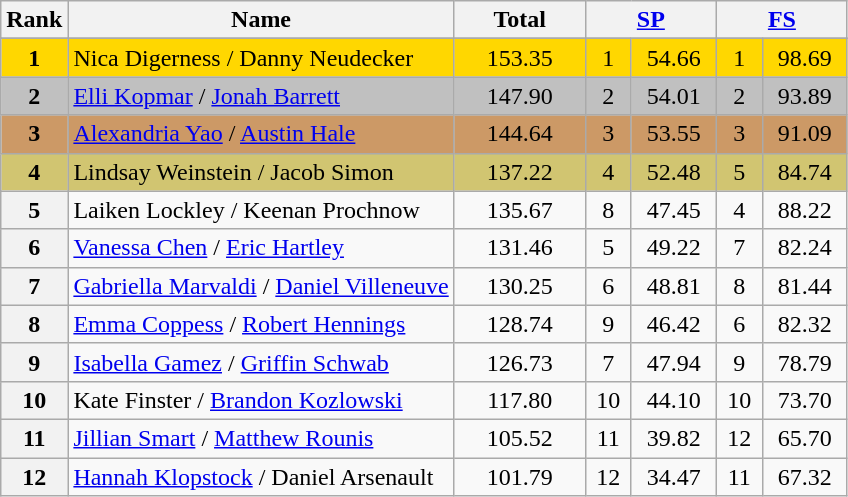<table class="wikitable sortable">
<tr>
<th>Rank</th>
<th>Name</th>
<th width="80px">Total</th>
<th colspan="2" width="80px"><a href='#'>SP</a></th>
<th colspan="2" width="80px"><a href='#'>FS</a></th>
</tr>
<tr bgcolor="gold">
</tr>
<tr bgcolor="gold">
<td align="center"><strong>1</strong></td>
<td>Nica Digerness / Danny Neudecker</td>
<td align="center">153.35</td>
<td align="center">1</td>
<td align="center">54.66</td>
<td align="center">1</td>
<td align="center">98.69</td>
</tr>
<tr bgcolor="silver">
<td align="center"><strong>2</strong></td>
<td><a href='#'>Elli Kopmar</a> / <a href='#'>Jonah Barrett</a></td>
<td align="center">147.90</td>
<td align="center">2</td>
<td align="center">54.01</td>
<td align="center">2</td>
<td align="center">93.89</td>
</tr>
<tr bgcolor="cc9966">
<td align="center"><strong>3</strong></td>
<td><a href='#'>Alexandria Yao</a> / <a href='#'>Austin Hale</a></td>
<td align="center">144.64</td>
<td align="center">3</td>
<td align="center">53.55</td>
<td align="center">3</td>
<td align="center">91.09</td>
</tr>
<tr bgcolor="#d1c571">
<td align="center"><strong>4</strong></td>
<td>Lindsay Weinstein / Jacob Simon</td>
<td align="center">137.22</td>
<td align="center">4</td>
<td align="center">52.48</td>
<td align="center">5</td>
<td align="center">84.74</td>
</tr>
<tr>
<th>5</th>
<td>Laiken Lockley / Keenan Prochnow</td>
<td align="center">135.67</td>
<td align="center">8</td>
<td align="center">47.45</td>
<td align="center">4</td>
<td align="center">88.22</td>
</tr>
<tr>
<th>6</th>
<td><a href='#'>Vanessa Chen</a> / <a href='#'>Eric Hartley</a></td>
<td align="center">131.46</td>
<td align="center">5</td>
<td align="center">49.22</td>
<td align="center">7</td>
<td align="center">82.24</td>
</tr>
<tr>
<th>7</th>
<td><a href='#'>Gabriella Marvaldi</a> / <a href='#'>Daniel Villeneuve</a></td>
<td align="center">130.25</td>
<td align="center">6</td>
<td align="center">48.81</td>
<td align="center">8</td>
<td align="center">81.44</td>
</tr>
<tr>
<th>8</th>
<td><a href='#'>Emma Coppess</a> / <a href='#'>Robert Hennings</a></td>
<td align="center">128.74</td>
<td align="center">9</td>
<td align="center">46.42</td>
<td align="center">6</td>
<td align="center">82.32</td>
</tr>
<tr>
<th>9</th>
<td><a href='#'>Isabella Gamez</a> / <a href='#'>Griffin Schwab</a></td>
<td align="center">126.73</td>
<td align="center">7</td>
<td align="center">47.94</td>
<td align="center">9</td>
<td align="center">78.79</td>
</tr>
<tr>
<th>10</th>
<td>Kate Finster / <a href='#'>Brandon Kozlowski</a></td>
<td align="center">117.80</td>
<td align="center">10</td>
<td align="center">44.10</td>
<td align="center">10</td>
<td align="center">73.70</td>
</tr>
<tr>
<th>11</th>
<td><a href='#'>Jillian Smart</a> / <a href='#'>Matthew Rounis</a></td>
<td align="center">105.52</td>
<td align="center">11</td>
<td align="center">39.82</td>
<td align="center">12</td>
<td align="center">65.70</td>
</tr>
<tr>
<th>12</th>
<td><a href='#'>Hannah Klopstock</a> / Daniel Arsenault</td>
<td align="center">101.79</td>
<td align="center">12</td>
<td align="center">34.47</td>
<td align="center">11</td>
<td align="center">67.32</td>
</tr>
</table>
